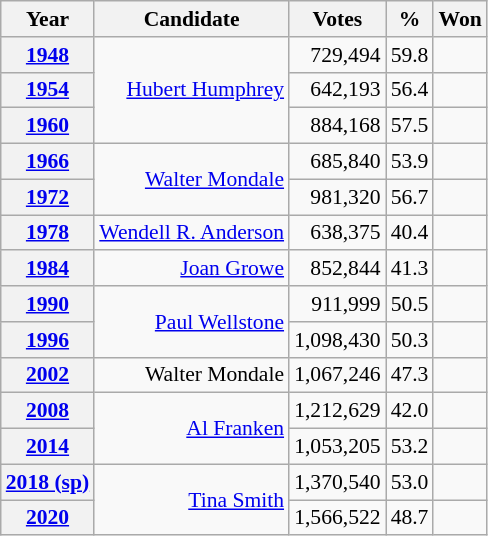<table class="wikitable sortable" style="font-size: 90%;text-align:right;">
<tr>
<th>Year</th>
<th>Candidate</th>
<th>Votes</th>
<th>%</th>
<th>Won</th>
</tr>
<tr>
<th><a href='#'>1948</a></th>
<td rowspan="3"><a href='#'>Hubert Humphrey</a></td>
<td>729,494</td>
<td>59.8</td>
<td></td>
</tr>
<tr>
<th><a href='#'>1954</a></th>
<td>642,193</td>
<td>56.4</td>
<td></td>
</tr>
<tr>
<th><a href='#'>1960</a></th>
<td>884,168</td>
<td>57.5</td>
<td></td>
</tr>
<tr>
<th><a href='#'>1966</a></th>
<td rowspan="2"><a href='#'>Walter Mondale</a></td>
<td>685,840</td>
<td>53.9</td>
<td></td>
</tr>
<tr>
<th><a href='#'>1972</a></th>
<td>981,320</td>
<td>56.7</td>
<td></td>
</tr>
<tr>
<th><a href='#'>1978</a></th>
<td><a href='#'>Wendell R. Anderson</a></td>
<td>638,375</td>
<td>40.4</td>
<td></td>
</tr>
<tr>
<th><a href='#'>1984</a></th>
<td><a href='#'>Joan Growe</a></td>
<td>852,844</td>
<td>41.3</td>
<td></td>
</tr>
<tr>
<th><a href='#'>1990</a></th>
<td rowspan="2"><a href='#'>Paul Wellstone</a></td>
<td>911,999</td>
<td>50.5</td>
<td></td>
</tr>
<tr>
<th><a href='#'>1996</a></th>
<td>1,098,430</td>
<td>50.3</td>
<td></td>
</tr>
<tr>
<th><a href='#'>2002</a></th>
<td>Walter Mondale</td>
<td>1,067,246</td>
<td>47.3</td>
<td></td>
</tr>
<tr>
<th><a href='#'>2008</a></th>
<td rowspan="2"><a href='#'>Al Franken</a></td>
<td>1,212,629</td>
<td>42.0</td>
<td></td>
</tr>
<tr>
<th><a href='#'>2014</a></th>
<td>1,053,205</td>
<td>53.2</td>
<td></td>
</tr>
<tr>
<th><a href='#'>2018 (sp)</a></th>
<td rowspan="2"><a href='#'>Tina Smith</a></td>
<td>1,370,540</td>
<td>53.0</td>
<td></td>
</tr>
<tr>
<th><a href='#'>2020</a></th>
<td>1,566,522</td>
<td>48.7</td>
<td></td>
</tr>
</table>
